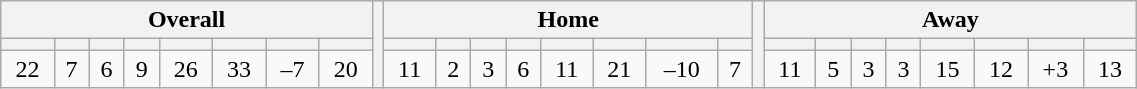<table class="wikitable" style="text-align: center; width:60%">
<tr>
<th colspan="8">Overall</th>
<th rowspan="3" width="1%"></th>
<th colspan="8">Home</th>
<th rowspan="3" width="1%"></th>
<th colspan="8">Away</th>
</tr>
<tr>
<th></th>
<th></th>
<th></th>
<th></th>
<th></th>
<th></th>
<th></th>
<th></th>
<th></th>
<th></th>
<th></th>
<th></th>
<th></th>
<th></th>
<th></th>
<th></th>
<th></th>
<th></th>
<th></th>
<th></th>
<th></th>
<th></th>
<th></th>
<th></th>
</tr>
<tr>
<td>22</td>
<td>7</td>
<td>6</td>
<td>9</td>
<td>26</td>
<td>33</td>
<td>–7</td>
<td>20</td>
<td>11</td>
<td>2</td>
<td>3</td>
<td>6</td>
<td>11</td>
<td>21</td>
<td>–10</td>
<td>7</td>
<td>11</td>
<td>5</td>
<td>3</td>
<td>3</td>
<td>15</td>
<td>12</td>
<td>+3</td>
<td>13</td>
</tr>
</table>
